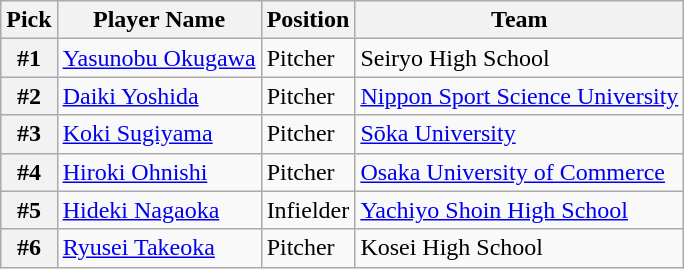<table class="wikitable">
<tr>
<th>Pick</th>
<th>Player Name</th>
<th>Position</th>
<th>Team</th>
</tr>
<tr>
<th>#1</th>
<td><a href='#'>Yasunobu Okugawa</a></td>
<td>Pitcher</td>
<td>Seiryo High School</td>
</tr>
<tr>
<th>#2</th>
<td><a href='#'>Daiki Yoshida</a></td>
<td>Pitcher</td>
<td><a href='#'>Nippon Sport Science University</a></td>
</tr>
<tr>
<th>#3</th>
<td><a href='#'>Koki Sugiyama</a></td>
<td>Pitcher</td>
<td><a href='#'>Sōka University</a></td>
</tr>
<tr>
<th>#4</th>
<td><a href='#'>Hiroki Ohnishi</a></td>
<td>Pitcher</td>
<td><a href='#'>Osaka University of Commerce</a></td>
</tr>
<tr>
<th>#5</th>
<td><a href='#'>Hideki Nagaoka</a></td>
<td>Infielder</td>
<td><a href='#'>Yachiyo Shoin High School</a></td>
</tr>
<tr>
<th>#6</th>
<td><a href='#'>Ryusei Takeoka</a></td>
<td>Pitcher</td>
<td>Kosei High School</td>
</tr>
</table>
